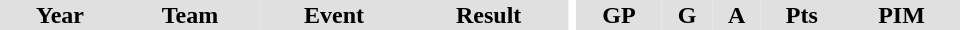<table border="0" cellpadding="1" cellspacing="0" ID="Table3" style="text-align:center; width:40em">
<tr ALIGN="center" bgcolor="#e0e0e0">
<th>Year</th>
<th>Team</th>
<th>Event</th>
<th>Result</th>
<th rowspan="99" bgcolor="#ffffff"></th>
<th>GP</th>
<th>G</th>
<th>A</th>
<th>Pts</th>
<th>PIM</th>
</tr>
</table>
